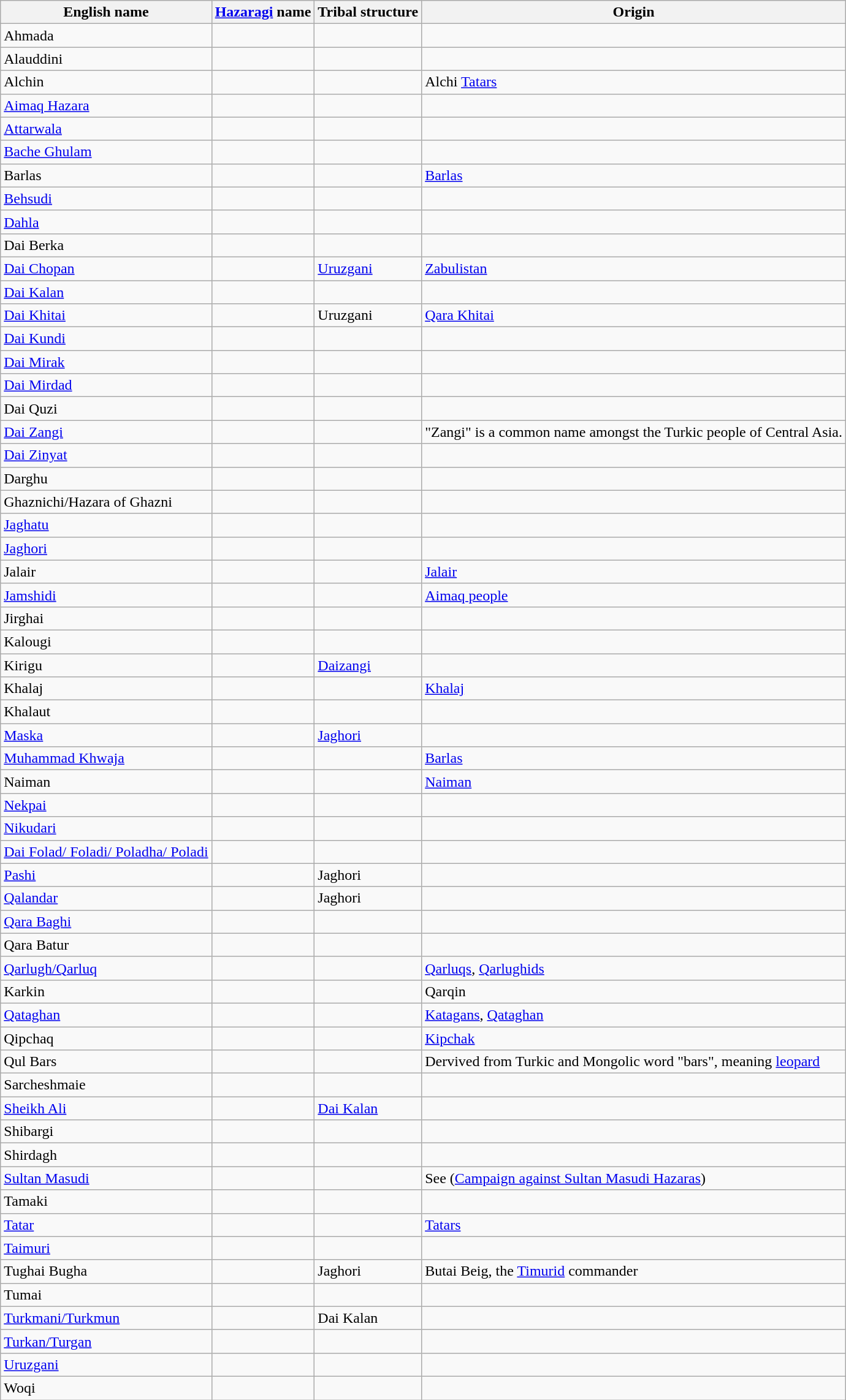<table class="wikitable">
<tr>
<th>English name</th>
<th><a href='#'>Hazaragi</a> name</th>
<th>Tribal structure</th>
<th>Origin</th>
</tr>
<tr>
<td>Ahmada</td>
<td></td>
<td></td>
<td></td>
</tr>
<tr>
<td>Alauddini</td>
<td></td>
<td></td>
<td></td>
</tr>
<tr>
<td>Alchin</td>
<td></td>
<td></td>
<td>Alchi <a href='#'>Tatars</a></td>
</tr>
<tr>
<td><a href='#'>Aimaq Hazara</a></td>
<td></td>
<td></td>
<td></td>
</tr>
<tr>
<td><a href='#'>Attarwala</a></td>
<td></td>
<td></td>
<td></td>
</tr>
<tr>
<td><a href='#'>Bache Ghulam</a></td>
<td></td>
<td></td>
<td></td>
</tr>
<tr>
<td>Barlas</td>
<td></td>
<td></td>
<td><a href='#'>Barlas</a></td>
</tr>
<tr>
<td><a href='#'>Behsudi</a></td>
<td></td>
<td></td>
<td></td>
</tr>
<tr>
<td><a href='#'>Dahla</a></td>
<td></td>
<td></td>
<td></td>
</tr>
<tr>
<td>Dai Berka</td>
<td></td>
<td></td>
<td></td>
</tr>
<tr>
<td><a href='#'>Dai Chopan</a></td>
<td></td>
<td><a href='#'>Uruzgani</a></td>
<td><a href='#'>Zabulistan</a></td>
</tr>
<tr>
<td><a href='#'>Dai Kalan</a></td>
<td></td>
<td></td>
<td></td>
</tr>
<tr>
<td><a href='#'>Dai Khitai</a></td>
<td></td>
<td>Uruzgani</td>
<td><a href='#'>Qara Khitai</a></td>
</tr>
<tr>
<td><a href='#'>Dai Kundi</a></td>
<td></td>
<td></td>
<td></td>
</tr>
<tr>
<td><a href='#'>Dai Mirak</a></td>
<td></td>
<td></td>
<td></td>
</tr>
<tr>
<td><a href='#'>Dai Mirdad</a></td>
<td></td>
<td></td>
<td></td>
</tr>
<tr>
<td>Dai Quzi</td>
<td></td>
<td></td>
<td></td>
</tr>
<tr>
<td><a href='#'>Dai Zangi</a></td>
<td></td>
<td></td>
<td>"Zangi" is a common name amongst the Turkic people of Central Asia.</td>
</tr>
<tr>
<td><a href='#'>Dai Zinyat</a></td>
<td></td>
<td></td>
<td></td>
</tr>
<tr>
<td>Darghu</td>
<td></td>
<td></td>
<td></td>
</tr>
<tr>
<td>Ghaznichi/Hazara of Ghazni</td>
<td></td>
<td></td>
<td></td>
</tr>
<tr>
<td><a href='#'>Jaghatu</a></td>
<td></td>
<td></td>
<td></td>
</tr>
<tr>
<td><a href='#'>Jaghori</a></td>
<td></td>
<td></td>
<td></td>
</tr>
<tr>
<td>Jalair</td>
<td></td>
<td></td>
<td><a href='#'>Jalair</a></td>
</tr>
<tr>
<td><a href='#'>Jamshidi</a></td>
<td></td>
<td></td>
<td><a href='#'>Aimaq people</a></td>
</tr>
<tr>
<td>Jirghai</td>
<td></td>
<td></td>
<td></td>
</tr>
<tr>
<td>Kalougi</td>
<td></td>
<td></td>
<td></td>
</tr>
<tr>
<td>Kirigu</td>
<td></td>
<td><a href='#'>Daizangi</a></td>
<td></td>
</tr>
<tr>
<td>Khalaj</td>
<td></td>
<td></td>
<td><a href='#'>Khalaj</a></td>
</tr>
<tr>
<td>Khalaut</td>
<td></td>
<td></td>
<td></td>
</tr>
<tr>
<td><a href='#'>Maska</a></td>
<td></td>
<td><a href='#'>Jaghori</a></td>
<td></td>
</tr>
<tr>
<td><a href='#'>Muhammad Khwaja</a></td>
<td></td>
<td></td>
<td><a href='#'>Barlas</a></td>
</tr>
<tr>
<td>Naiman</td>
<td></td>
<td></td>
<td><a href='#'>Naiman</a></td>
</tr>
<tr>
<td><a href='#'>Nekpai</a></td>
<td></td>
<td></td>
<td></td>
</tr>
<tr>
<td><a href='#'>Nikudari</a></td>
<td></td>
<td></td>
<td></td>
</tr>
<tr>
<td><a href='#'>Dai Folad/ Foladi/ Poladha/ Poladi</a></td>
<td></td>
<td></td>
<td></td>
</tr>
<tr>
<td><a href='#'>Pashi</a></td>
<td></td>
<td>Jaghori</td>
<td></td>
</tr>
<tr>
<td><a href='#'>Qalandar</a></td>
<td></td>
<td>Jaghori</td>
<td></td>
</tr>
<tr>
<td><a href='#'>Qara Baghi</a></td>
<td></td>
<td></td>
<td></td>
</tr>
<tr>
<td>Qara Batur</td>
<td></td>
<td></td>
<td></td>
</tr>
<tr>
<td><a href='#'>Qarlugh/Qarluq</a></td>
<td></td>
<td></td>
<td><a href='#'>Qarluqs</a>, <a href='#'>Qarlughids</a></td>
</tr>
<tr>
<td>Karkin</td>
<td></td>
<td></td>
<td>Qarqin</td>
</tr>
<tr>
<td><a href='#'>Qataghan</a></td>
<td></td>
<td></td>
<td><a href='#'>Katagans</a>, <a href='#'>Qataghan</a></td>
</tr>
<tr>
<td>Qipchaq</td>
<td></td>
<td></td>
<td><a href='#'>Kipchak</a></td>
</tr>
<tr>
<td>Qul Bars</td>
<td></td>
<td></td>
<td>Dervived from Turkic and Mongolic word "bars", meaning <a href='#'>leopard</a></td>
</tr>
<tr>
<td>Sarcheshmaie</td>
<td></td>
<td></td>
<td></td>
</tr>
<tr>
<td><a href='#'>Sheikh Ali</a></td>
<td></td>
<td><a href='#'>Dai Kalan</a></td>
<td></td>
</tr>
<tr>
<td>Shibargi</td>
<td></td>
<td></td>
<td></td>
</tr>
<tr>
<td>Shirdagh</td>
<td></td>
<td></td>
<td></td>
</tr>
<tr>
<td><a href='#'>Sultan Masudi</a></td>
<td></td>
<td></td>
<td>See (<a href='#'>Campaign against Sultan Masudi Hazaras</a>)</td>
</tr>
<tr>
<td>Tamaki</td>
<td></td>
<td></td>
<td></td>
</tr>
<tr>
<td><a href='#'>Tatar</a></td>
<td></td>
<td></td>
<td><a href='#'>Tatars</a></td>
</tr>
<tr>
<td><a href='#'>Taimuri</a></td>
<td></td>
<td></td>
<td></td>
</tr>
<tr>
<td>Tughai Bugha</td>
<td></td>
<td>Jaghori</td>
<td>Butai Beig, the <a href='#'>Timurid</a> commander</td>
</tr>
<tr>
<td>Tumai</td>
<td></td>
<td></td>
<td></td>
</tr>
<tr>
<td><a href='#'>Turkmani/Turkmun</a></td>
<td></td>
<td>Dai Kalan</td>
<td></td>
</tr>
<tr>
<td><a href='#'>Turkan/Turgan</a></td>
<td></td>
<td></td>
<td></td>
</tr>
<tr>
<td><a href='#'>Uruzgani</a></td>
<td></td>
<td></td>
<td></td>
</tr>
<tr>
<td>Woqi</td>
<td></td>
<td></td>
<td></td>
</tr>
</table>
